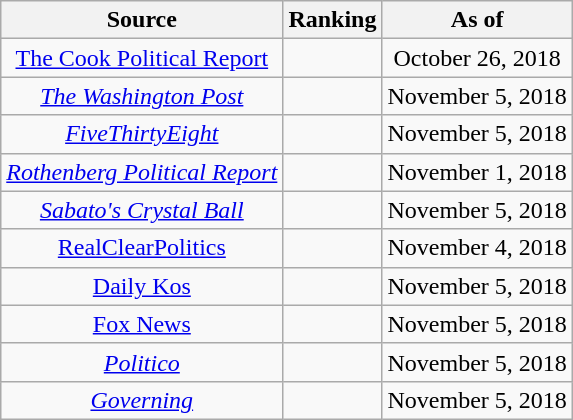<table class="wikitable" style="text-align:center">
<tr>
<th>Source</th>
<th>Ranking</th>
<th>As of</th>
</tr>
<tr>
<td><a href='#'>The Cook Political Report</a></td>
<td></td>
<td>October 26, 2018</td>
</tr>
<tr>
<td><em><a href='#'>The Washington Post</a></em></td>
<td></td>
<td>November 5, 2018</td>
</tr>
<tr>
<td><em><a href='#'>FiveThirtyEight</a></em></td>
<td></td>
<td>November 5, 2018</td>
</tr>
<tr>
<td><a href='#'><em>Rothenberg Political Report</em></a></td>
<td></td>
<td>November 1, 2018</td>
</tr>
<tr>
<td><em><a href='#'>Sabato's Crystal Ball</a></em></td>
<td></td>
<td>November 5, 2018</td>
</tr>
<tr>
<td><a href='#'>RealClearPolitics</a></td>
<td></td>
<td>November 4, 2018</td>
</tr>
<tr>
<td><a href='#'>Daily Kos</a></td>
<td></td>
<td>November 5, 2018</td>
</tr>
<tr>
<td><a href='#'>Fox News</a></td>
<td></td>
<td>November 5, 2018</td>
</tr>
<tr>
<td><em><a href='#'>Politico</a></em></td>
<td></td>
<td>November 5, 2018</td>
</tr>
<tr>
<td><a href='#'><em>Governing</em></a></td>
<td></td>
<td>November 5, 2018</td>
</tr>
</table>
